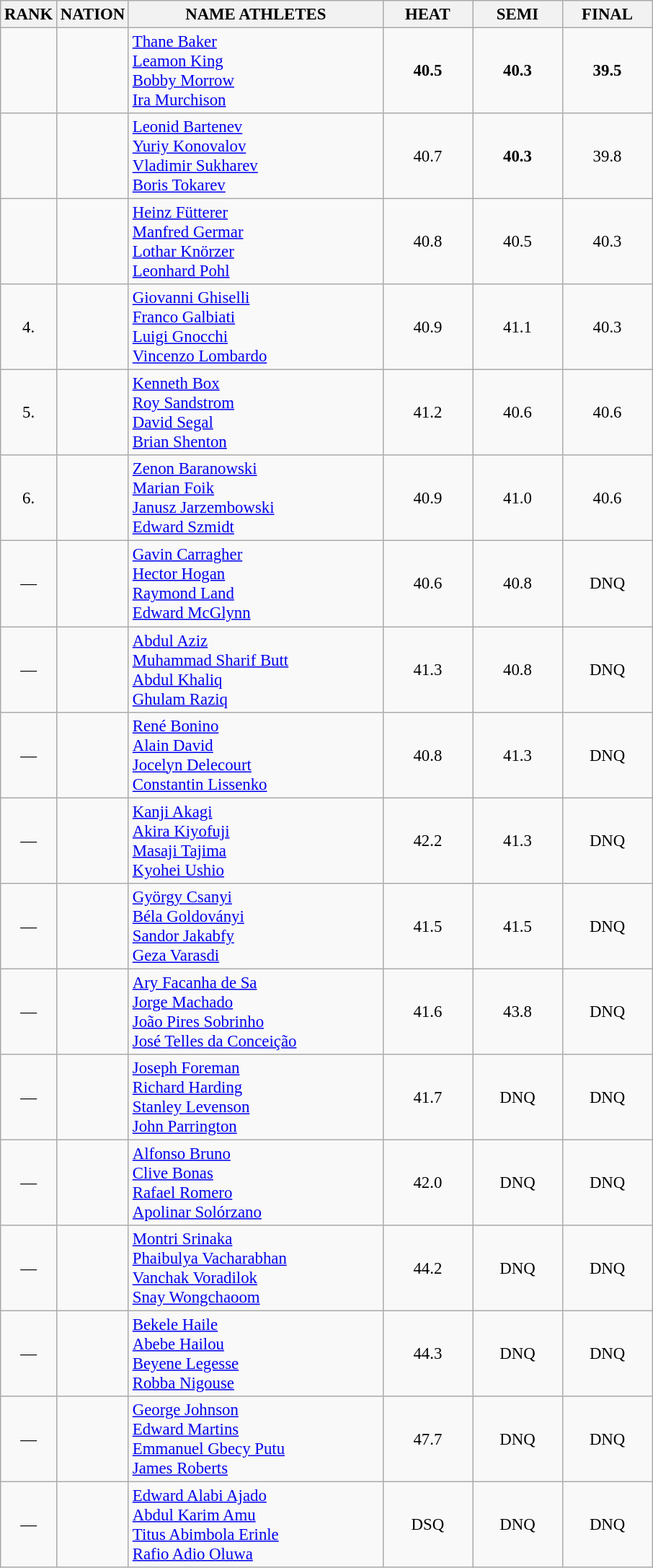<table class="wikitable" style="font-size:95%;">
<tr>
<th>RANK</th>
<th>NATION</th>
<th align="left" style="width: 15em">NAME ATHLETES</th>
<th style="width: 5em">HEAT</th>
<th style="width: 5em">SEMI</th>
<th style="width: 5em">FINAL</th>
</tr>
<tr>
<td align="center"></td>
<td align="left"></td>
<td><a href='#'>Thane Baker</a><br><a href='#'>Leamon King</a><br><a href='#'>Bobby Morrow</a><br><a href='#'>Ira Murchison</a></td>
<td align="center"><strong>40.5</strong></td>
<td align="center"><strong>40.3</strong></td>
<td align="center"><strong>39.5</strong></td>
</tr>
<tr>
<td align="center"></td>
<td align="left"></td>
<td><a href='#'>Leonid Bartenev</a><br><a href='#'>Yuriy Konovalov</a><br><a href='#'>Vladimir Sukharev</a><br><a href='#'>Boris Tokarev</a></td>
<td align="center">40.7</td>
<td align="center"><strong>40.3</strong></td>
<td align="center">39.8</td>
</tr>
<tr>
<td align="center"></td>
<td align="left"></td>
<td><a href='#'>Heinz Fütterer</a><br><a href='#'>Manfred Germar</a><br><a href='#'>Lothar Knörzer</a><br><a href='#'>Leonhard Pohl</a></td>
<td align="center">40.8</td>
<td align="center">40.5</td>
<td align="center">40.3</td>
</tr>
<tr>
<td align="center">4.</td>
<td align="left"></td>
<td><a href='#'>Giovanni Ghiselli</a><br><a href='#'>Franco Galbiati</a><br><a href='#'>Luigi Gnocchi</a><br><a href='#'>Vincenzo Lombardo</a></td>
<td align="center">40.9</td>
<td align="center">41.1</td>
<td align="center">40.3</td>
</tr>
<tr>
<td align="center">5.</td>
<td align="left"></td>
<td><a href='#'>Kenneth Box</a><br><a href='#'>Roy Sandstrom</a><br><a href='#'>David Segal</a><br><a href='#'>Brian Shenton</a></td>
<td align="center">41.2</td>
<td align="center">40.6</td>
<td align="center">40.6</td>
</tr>
<tr>
<td align="center">6.</td>
<td align="left"></td>
<td><a href='#'>Zenon Baranowski</a><br><a href='#'>Marian Foik</a><br><a href='#'>Janusz Jarzembowski</a><br><a href='#'>Edward Szmidt</a></td>
<td align="center">40.9</td>
<td align="center">41.0</td>
<td align="center">40.6</td>
</tr>
<tr>
<td align="center">—</td>
<td align="left"></td>
<td><a href='#'>Gavin Carragher</a><br><a href='#'>Hector Hogan</a><br><a href='#'>Raymond Land</a><br><a href='#'>Edward McGlynn</a></td>
<td align="center">40.6</td>
<td align="center">40.8</td>
<td align="center">DNQ</td>
</tr>
<tr>
<td align="center">—</td>
<td align="left"></td>
<td><a href='#'>Abdul Aziz</a><br><a href='#'>Muhammad Sharif Butt</a><br><a href='#'>Abdul Khaliq</a><br><a href='#'>Ghulam Raziq</a></td>
<td align="center">41.3</td>
<td align="center">40.8</td>
<td align="center">DNQ</td>
</tr>
<tr>
<td align="center">—</td>
<td align="left"></td>
<td><a href='#'>René Bonino</a><br><a href='#'>Alain David</a><br><a href='#'>Jocelyn Delecourt</a><br><a href='#'>Constantin Lissenko</a></td>
<td align="center">40.8</td>
<td align="center">41.3</td>
<td align="center">DNQ</td>
</tr>
<tr>
<td align="center">—</td>
<td align="left"></td>
<td><a href='#'>Kanji Akagi</a><br><a href='#'>Akira Kiyofuji</a><br><a href='#'>Masaji Tajima</a><br><a href='#'>Kyohei Ushio</a></td>
<td align="center">42.2</td>
<td align="center">41.3</td>
<td align="center">DNQ</td>
</tr>
<tr>
<td align="center">—</td>
<td align="left"></td>
<td><a href='#'>György Csanyi</a><br><a href='#'>Béla Goldoványi</a><br><a href='#'>Sandor Jakabfy</a><br><a href='#'>Geza Varasdi</a></td>
<td align="center">41.5</td>
<td align="center">41.5</td>
<td align="center">DNQ</td>
</tr>
<tr>
<td align="center">—</td>
<td align="left"></td>
<td><a href='#'>Ary Facanha de Sa</a><br><a href='#'>Jorge Machado</a><br><a href='#'>João Pires Sobrinho</a><br><a href='#'>José Telles da Conceição</a></td>
<td align="center">41.6</td>
<td align="center">43.8</td>
<td align="center">DNQ</td>
</tr>
<tr>
<td align="center">—</td>
<td align="left"></td>
<td><a href='#'>Joseph Foreman</a><br><a href='#'>Richard Harding</a><br><a href='#'>Stanley Levenson</a><br><a href='#'>John Parrington</a></td>
<td align="center">41.7</td>
<td align="center">DNQ</td>
<td align="center">DNQ</td>
</tr>
<tr>
<td align="center">—</td>
<td align="left"></td>
<td><a href='#'>Alfonso Bruno</a><br><a href='#'>Clive Bonas</a><br><a href='#'>Rafael Romero</a><br><a href='#'>Apolinar Solórzano</a></td>
<td align="center">42.0</td>
<td align="center">DNQ</td>
<td align="center">DNQ</td>
</tr>
<tr>
<td align="center">—</td>
<td align="left"></td>
<td><a href='#'>Montri Srinaka</a><br><a href='#'>Phaibulya Vacharabhan</a><br><a href='#'>Vanchak Voradilok</a><br><a href='#'>Snay Wongchaoom</a></td>
<td align="center">44.2</td>
<td align="center">DNQ</td>
<td align="center">DNQ</td>
</tr>
<tr>
<td align="center">—</td>
<td align="left"></td>
<td><a href='#'>Bekele Haile</a><br><a href='#'>Abebe Hailou</a><br><a href='#'>Beyene Legesse</a><br><a href='#'>Robba Nigouse</a></td>
<td align="center">44.3</td>
<td align="center">DNQ</td>
<td align="center">DNQ</td>
</tr>
<tr>
<td align="center">—</td>
<td align="left"></td>
<td><a href='#'>George Johnson</a><br><a href='#'>Edward Martins</a><br><a href='#'>Emmanuel Gbecy Putu</a><br><a href='#'>James Roberts</a></td>
<td align="center">47.7</td>
<td align="center">DNQ</td>
<td align="center">DNQ</td>
</tr>
<tr>
<td align="center">—</td>
<td align="left"></td>
<td><a href='#'>Edward Alabi Ajado</a><br><a href='#'>Abdul Karim Amu</a><br><a href='#'>Titus Abimbola Erinle</a><br><a href='#'>Rafio Adio Oluwa</a></td>
<td align="center">DSQ</td>
<td align="center">DNQ</td>
<td align="center">DNQ</td>
</tr>
</table>
